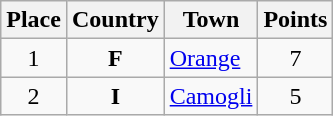<table class="wikitable sortable">
<tr>
<th>Place</th>
<th>Country</th>
<th>Town</th>
<th>Points</th>
</tr>
<tr>
<td align="center">1</td>
<td align="center"><strong>F</strong></td>
<td><a href='#'>Orange</a></td>
<td align="center">7</td>
</tr>
<tr>
<td align="center">2</td>
<td align="center"><strong>I</strong></td>
<td><a href='#'>Camogli</a></td>
<td align="center">5</td>
</tr>
</table>
